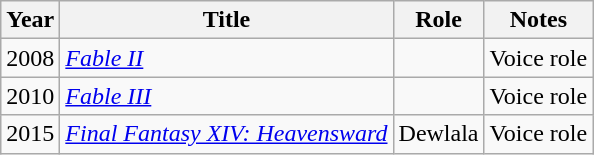<table class = "wikitable sortable">
<tr>
<th>Year</th>
<th>Title</th>
<th>Role</th>
<th>Notes</th>
</tr>
<tr>
<td>2008</td>
<td><em><a href='#'>Fable II</a></em></td>
<td></td>
<td>Voice role</td>
</tr>
<tr>
<td>2010</td>
<td><em><a href='#'>Fable III</a></em></td>
<td></td>
<td>Voice role</td>
</tr>
<tr>
<td>2015</td>
<td><em><a href='#'>Final Fantasy XIV: Heavensward</a></em></td>
<td>Dewlala</td>
<td>Voice role</td>
</tr>
</table>
